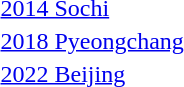<table>
<tr valign="top">
<td><a href='#'>2014 Sochi</a><br></td>
<td></td>
<td></td>
<td></td>
</tr>
<tr valign="top">
<td><a href='#'>2018 Pyeongchang</a><br></td>
<td></td>
<td></td>
<td></td>
</tr>
<tr valign="top">
<td><a href='#'>2022 Beijing</a> <br></td>
<td></td>
<td></td>
<td></td>
</tr>
<tr>
</tr>
</table>
